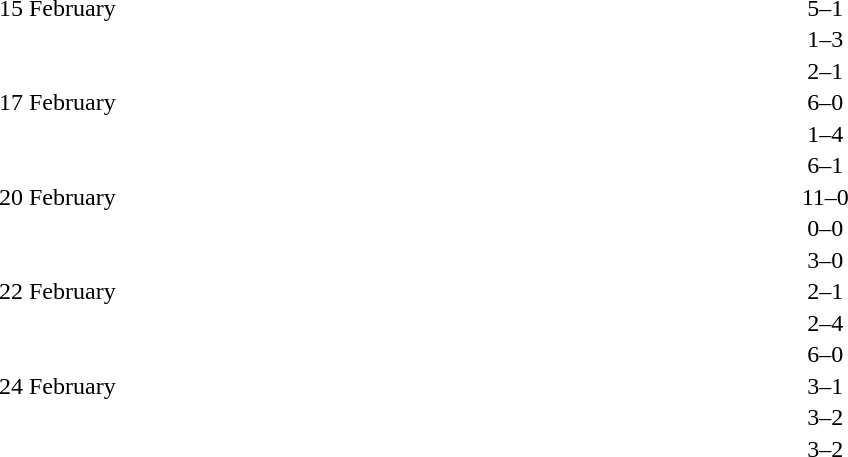<table cellspacing=1 width=70%>
<tr>
<th width=25%></th>
<th width=30%></th>
<th width=15%></th>
<th width=30%></th>
</tr>
<tr>
<td>15 February</td>
<td align=right></td>
<td align=center>5–1</td>
<td></td>
</tr>
<tr>
<td></td>
<td align=right></td>
<td align=center>1–3</td>
<td></td>
</tr>
<tr>
<td></td>
<td align=right></td>
<td align=center>2–1</td>
<td></td>
</tr>
<tr>
<td>17 February</td>
<td align=right></td>
<td align=center>6–0</td>
<td></td>
</tr>
<tr>
<td></td>
<td align=right></td>
<td align=center>1–4</td>
<td></td>
</tr>
<tr>
<td></td>
<td align=right></td>
<td align=center>6–1</td>
<td></td>
</tr>
<tr>
<td>20 February</td>
<td align=right></td>
<td align=center>11–0</td>
<td></td>
</tr>
<tr>
<td></td>
<td align=right></td>
<td align=center>0–0</td>
<td></td>
</tr>
<tr>
<td></td>
<td align=right></td>
<td align=center>3–0</td>
<td></td>
</tr>
<tr>
<td>22 February</td>
<td align=right></td>
<td align=center>2–1</td>
<td></td>
</tr>
<tr>
<td></td>
<td align=right></td>
<td align=center>2–4</td>
<td></td>
</tr>
<tr>
<td></td>
<td align=right></td>
<td align=center>6–0</td>
<td></td>
</tr>
<tr>
<td>24 February</td>
<td align=right></td>
<td align=center>3–1</td>
<td></td>
</tr>
<tr>
<td></td>
<td align=right></td>
<td align=center>3–2</td>
<td></td>
</tr>
<tr>
<td></td>
<td align=right></td>
<td align=center>3–2</td>
<td></td>
</tr>
</table>
